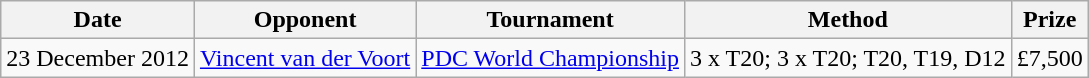<table class="wikitable">
<tr>
<th>Date</th>
<th>Opponent</th>
<th>Tournament</th>
<th>Method</th>
<th>Prize</th>
</tr>
<tr>
<td>23 December 2012</td>
<td> <a href='#'>Vincent van der Voort</a></td>
<td><a href='#'>PDC World Championship</a></td>
<td>3 x T20; 3 x T20; T20, T19, D12</td>
<td>£7,500</td>
</tr>
</table>
